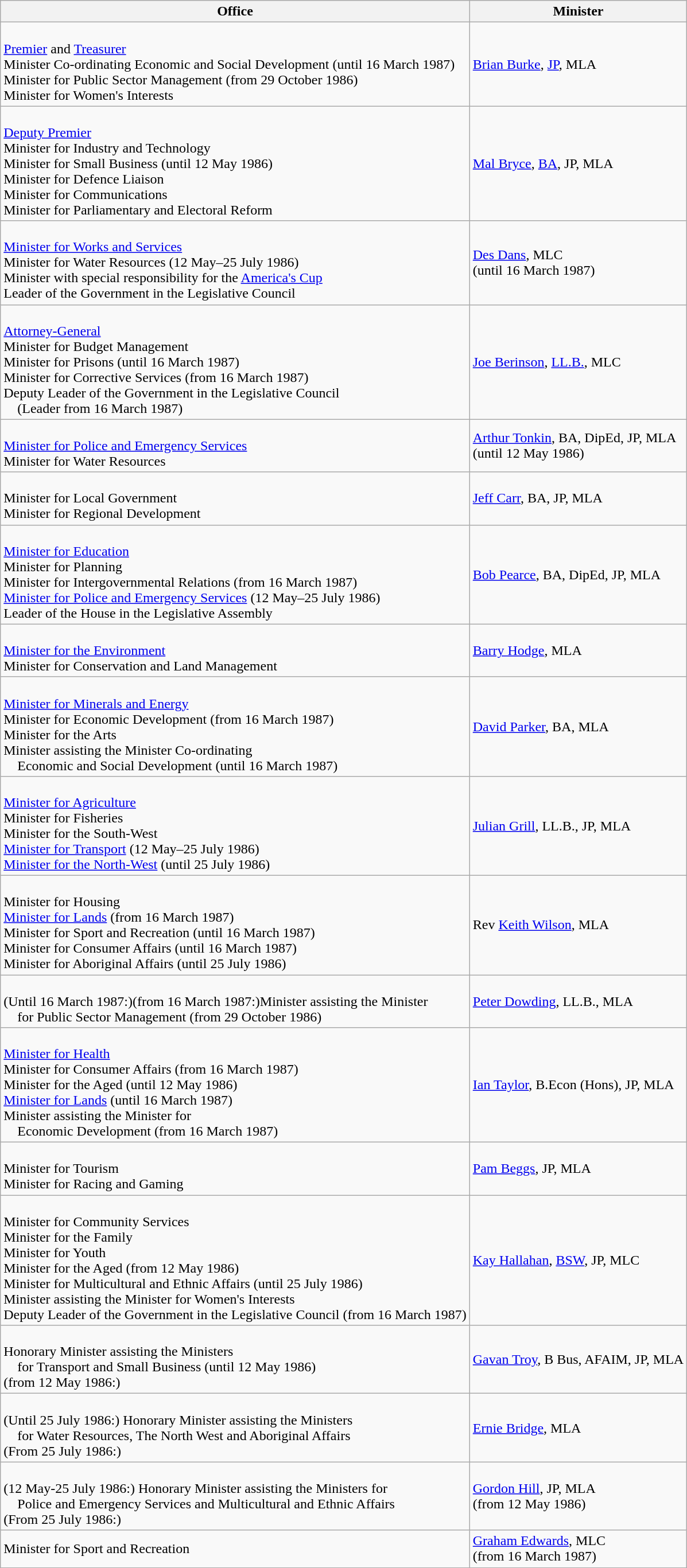<table class="wikitable">
<tr>
<th>Office</th>
<th>Minister</th>
</tr>
<tr>
<td><br><a href='#'>Premier</a> and <a href='#'>Treasurer</a><br>
Minister Co-ordinating Economic and Social Development (until 16 March 1987)<br>
Minister for Public Sector Management (from 29 October 1986)<br>
Minister for Women's Interests</td>
<td><a href='#'>Brian Burke</a>, <a href='#'>JP</a>, MLA</td>
</tr>
<tr>
<td><br><a href='#'>Deputy Premier</a><br>
Minister for Industry and Technology<br>
Minister for Small Business (until 12 May 1986)<br>
Minister for Defence Liaison<br>
Minister for Communications<br>
Minister for Parliamentary and Electoral Reform</td>
<td><a href='#'>Mal Bryce</a>, <a href='#'>BA</a>, JP, MLA</td>
</tr>
<tr>
<td><br><a href='#'>Minister for Works and Services</a><br>
Minister for Water Resources (12 May–25 July 1986)<br>
Minister with special responsibility for the <a href='#'>America's Cup</a><br>
Leader of the Government in the Legislative Council</td>
<td><a href='#'>Des Dans</a>, MLC<br>(until 16 March 1987)</td>
</tr>
<tr>
<td><br><a href='#'>Attorney-General</a><br>
Minister for Budget Management<br>
Minister for Prisons (until 16 March 1987)<br>
Minister for Corrective Services (from 16 March 1987)<br>
Deputy Leader of the Government in the Legislative Council<br>    (Leader from 16 March 1987)</td>
<td><a href='#'>Joe Berinson</a>, <a href='#'>LL.B.</a>, MLC</td>
</tr>
<tr>
<td><br><a href='#'>Minister for Police and Emergency Services</a><br>
Minister for Water Resources</td>
<td><a href='#'>Arthur Tonkin</a>, BA, DipEd, JP, MLA<br>(until 12 May 1986)</td>
</tr>
<tr>
<td><br>Minister for Local Government<br>
Minister for Regional Development</td>
<td><a href='#'>Jeff Carr</a>, BA, JP, MLA</td>
</tr>
<tr>
<td><br><a href='#'>Minister for Education</a><br>
Minister for Planning<br>
Minister for Intergovernmental Relations (from 16 March 1987)<br>
<a href='#'>Minister for Police and Emergency Services</a> (12 May–25 July 1986)<br>
Leader of the House in the Legislative Assembly</td>
<td><a href='#'>Bob Pearce</a>, BA, DipEd, JP, MLA</td>
</tr>
<tr>
<td><br><a href='#'>Minister for the Environment</a><br>
Minister for Conservation and Land Management</td>
<td><a href='#'>Barry Hodge</a>, MLA</td>
</tr>
<tr>
<td><br><a href='#'>Minister for Minerals and Energy</a><br>
Minister for Economic Development (from 16 March 1987)<br>
Minister for the Arts<br>
Minister assisting the Minister Co-ordinating<br>    Economic and Social Development (until 16 March 1987)</td>
<td><a href='#'>David Parker</a>, BA, MLA</td>
</tr>
<tr>
<td><br><a href='#'>Minister for Agriculture</a><br>
Minister for Fisheries<br>
Minister for the South-West<br>
<a href='#'>Minister for Transport</a> (12 May–25 July 1986)<br>
<a href='#'>Minister for the North-West</a> (until 25 July 1986)</td>
<td><a href='#'>Julian Grill</a>, LL.B., JP, MLA</td>
</tr>
<tr>
<td><br>Minister for Housing<br>
<a href='#'>Minister for Lands</a> (from 16 March 1987)<br>
Minister for Sport and Recreation (until 16 March 1987)<br>
Minister for Consumer Affairs (until 16 March 1987)<br>
Minister for Aboriginal Affairs (until 25 July 1986)<br></td>
<td>Rev <a href='#'>Keith Wilson</a>, MLA</td>
</tr>
<tr>
<td><br>(Until 16 March 1987:)(from 16 March 1987:)Minister assisting the Minister<br>    for Public Sector Management (from 29 October 1986)<br></td>
<td><a href='#'>Peter Dowding</a>, LL.B., MLA</td>
</tr>
<tr>
<td><br><a href='#'>Minister for Health</a><br>
Minister for Consumer Affairs (from 16 March 1987)<br>
Minister for the Aged (until 12 May 1986)<br>
<a href='#'>Minister for Lands</a> (until 16 March 1987)<br>
Minister assisting the Minister for<br>    Economic Development (from 16 March 1987)</td>
<td><a href='#'>Ian Taylor</a>, B.Econ (Hons), JP, MLA</td>
</tr>
<tr>
<td><br>Minister for Tourism<br>
Minister for Racing and Gaming</td>
<td><a href='#'>Pam Beggs</a>, JP, MLA</td>
</tr>
<tr>
<td><br>Minister for Community Services<br>
Minister for the Family<br>
Minister for Youth<br>
Minister for the Aged (from 12 May 1986)<br>
Minister for Multicultural and Ethnic Affairs (until 25 July 1986)<br>
Minister assisting the Minister for Women's Interests<br>
Deputy Leader of the Government in the Legislative Council (from 16 March 1987)</td>
<td><a href='#'>Kay Hallahan</a>, <a href='#'>BSW</a>, JP, MLC </td>
</tr>
<tr>
<td><br>Honorary Minister assisting the Ministers<br>    for Transport and Small Business (until 12 May 1986)<br>(from 12 May 1986:)</td>
<td><a href='#'>Gavan Troy</a>, B Bus, AFAIM, JP, MLA</td>
</tr>
<tr>
<td><br>(Until 25 July 1986:)
Honorary Minister assisting the Ministers<br>    for Water Resources, The North West and Aboriginal Affairs<br>(From 25 July 1986:)</td>
<td><a href='#'>Ernie Bridge</a>, MLA</td>
</tr>
<tr>
<td><br>(12 May-25 July 1986:)
Honorary Minister assisting the Ministers for<br>    Police and Emergency Services and Multicultural and Ethnic Affairs<br>(From 25 July 1986:)</td>
<td><a href='#'>Gordon Hill</a>, JP, MLA<br>(from 12 May 1986)</td>
</tr>
<tr>
<td>Minister for Sport and Recreation</td>
<td><a href='#'>Graham Edwards</a>, MLC<br>(from 16 March 1987)</td>
</tr>
</table>
